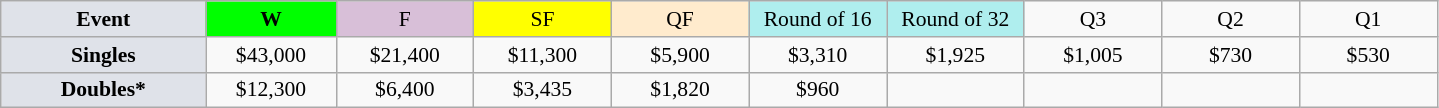<table class=wikitable style=font-size:90%;text-align:center>
<tr>
<td style="width:130px; background:#dfe2e9;"><strong>Event</strong></td>
<td style="width:80px; background:lime;"><strong>W</strong></td>
<td style="width:85px; background:thistle;">F</td>
<td style="width:85px; background:#ff0;">SF</td>
<td style="width:85px; background:#ffebcd;">QF</td>
<td style="width:85px; background:#afeeee;">Round of 16</td>
<td style="width:85px; background:#afeeee;">Round of 32</td>
<td width=85>Q3</td>
<td width=85>Q2</td>
<td width=85>Q1</td>
</tr>
<tr>
<td style="background:#dfe2e9;"><strong>Singles</strong></td>
<td>$43,000</td>
<td>$21,400</td>
<td>$11,300</td>
<td>$5,900</td>
<td>$3,310</td>
<td>$1,925</td>
<td>$1,005</td>
<td>$730</td>
<td>$530</td>
</tr>
<tr>
<td style="background:#dfe2e9;"><strong>Doubles*</strong></td>
<td>$12,300</td>
<td>$6,400</td>
<td>$3,435</td>
<td>$1,820</td>
<td>$960</td>
<td></td>
<td></td>
<td></td>
<td></td>
</tr>
</table>
